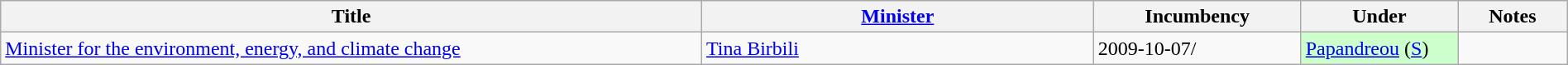<table class="wikitable" style="width:100%;">
<tr>
<th>Title</th>
<th style="width:25%;"><a href='#'>Minister</a></th>
<th style="width:160px;">Incumbency</th>
<th style="width:10%;">Under</th>
<th style="width:7%;">Notes</th>
</tr>
<tr>
<td><a href='#'>Minister for the environment, energy, and climate change</a></td>
<td><a href='#'>Tina Birbili</a></td>
<td>2009-10-07/</td>
<td style="background:#cfc;"><a href='#'>Papandreou</a> (<a href='#'>S</a>)</td>
<td></td>
</tr>
</table>
